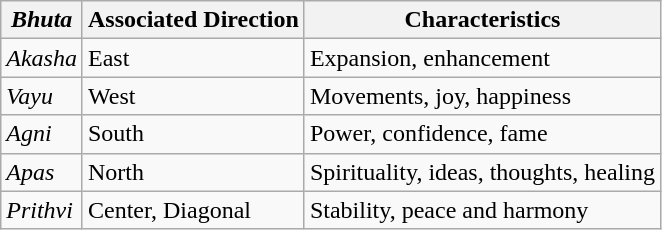<table class="wikitable">
<tr>
<th><em>Bhuta</em></th>
<th>Associated Direction</th>
<th>Characteristics</th>
</tr>
<tr>
<td><em>Akasha</em></td>
<td>East</td>
<td>Expansion, enhancement</td>
</tr>
<tr>
<td><em>Vayu</em></td>
<td>West</td>
<td>Movements, joy, happiness</td>
</tr>
<tr>
<td><em>Agni</em></td>
<td>South</td>
<td>Power, confidence, fame</td>
</tr>
<tr>
<td><em>Apas</em></td>
<td>North</td>
<td>Spirituality, ideas, thoughts, healing</td>
</tr>
<tr>
<td><em>Prithvi</em></td>
<td>Center, Diagonal</td>
<td>Stability, peace and harmony</td>
</tr>
</table>
